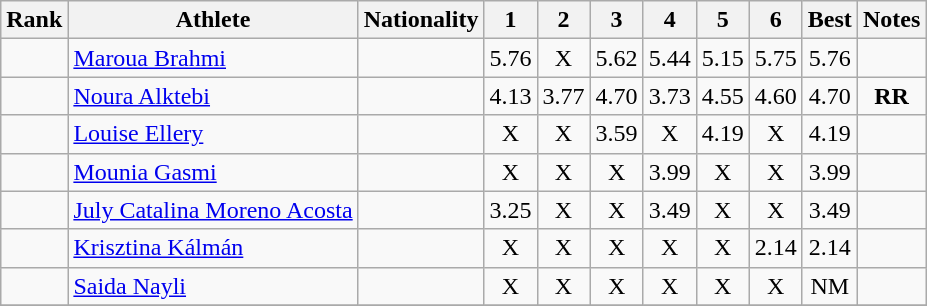<table class="wikitable sortable" style="text-align:center">
<tr>
<th>Rank</th>
<th>Athlete</th>
<th>Nationality</th>
<th width="25">1</th>
<th width="25">2</th>
<th width="25">3</th>
<th width="25">4</th>
<th width="25">5</th>
<th width="25">6</th>
<th>Best</th>
<th>Notes</th>
</tr>
<tr>
<td></td>
<td style="text-align:left;"><a href='#'>Maroua Brahmi</a></td>
<td style="text-align:left;"></td>
<td>5.76</td>
<td>X</td>
<td>5.62</td>
<td>5.44</td>
<td>5.15</td>
<td>5.75</td>
<td>5.76</td>
<td></td>
</tr>
<tr>
<td></td>
<td style="text-align:left;"><a href='#'>Noura Alktebi</a></td>
<td style="text-align:left;"></td>
<td>4.13</td>
<td>3.77</td>
<td>4.70</td>
<td>3.73</td>
<td>4.55</td>
<td>4.60</td>
<td>4.70</td>
<td><strong>RR</strong></td>
</tr>
<tr>
<td></td>
<td style="text-align:left;"><a href='#'>Louise Ellery</a></td>
<td style="text-align:left;"></td>
<td>X</td>
<td>X</td>
<td>3.59</td>
<td>X</td>
<td>4.19</td>
<td>X</td>
<td>4.19</td>
<td></td>
</tr>
<tr>
<td></td>
<td style="text-align:left;"><a href='#'>Mounia Gasmi</a></td>
<td style="text-align:left;"></td>
<td>X</td>
<td>X</td>
<td>X</td>
<td>3.99</td>
<td>X</td>
<td>X</td>
<td>3.99</td>
<td></td>
</tr>
<tr>
<td></td>
<td style="text-align:left;"><a href='#'>July Catalina Moreno Acosta</a></td>
<td style="text-align:left;"></td>
<td>3.25</td>
<td>X</td>
<td>X</td>
<td>3.49</td>
<td>X</td>
<td>X</td>
<td>3.49</td>
<td></td>
</tr>
<tr>
<td></td>
<td style="text-align:left;"><a href='#'>Krisztina Kálmán</a></td>
<td style="text-align:left;"></td>
<td>X</td>
<td>X</td>
<td>X</td>
<td>X</td>
<td>X</td>
<td>2.14</td>
<td>2.14</td>
<td></td>
</tr>
<tr>
<td></td>
<td style="text-align:left;"><a href='#'>Saida Nayli</a></td>
<td style="text-align:left;"></td>
<td>X</td>
<td>X</td>
<td>X</td>
<td>X</td>
<td>X</td>
<td>X</td>
<td>NM</td>
<td></td>
</tr>
<tr>
</tr>
</table>
